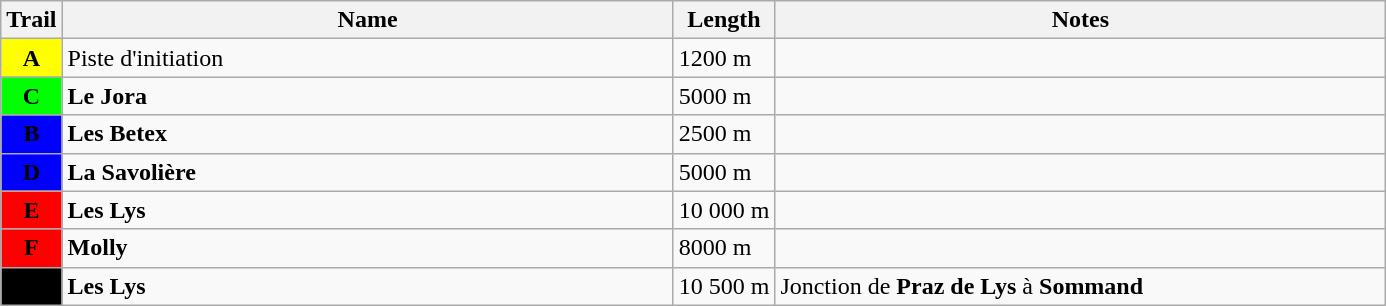<table class="wikitable centre">
<tr>
<th width=10px>Trail</th>
<th width=400px>Name</th>
<th width=50px>Length</th>
<th width=400px>Notes</th>
</tr>
<tr>
<td bgcolor="#FFFF00" align="center"><span><strong>A</strong></span></td>
<td>Piste d'initiation</td>
<td>1200 m</td>
<td></td>
</tr>
<tr>
<td bgcolor="#00FF00" align="center"><span><strong>C</strong></span></td>
<td><strong>Le Jora</strong></td>
<td>5000 m</td>
<td></td>
</tr>
<tr>
<td bgcolor="#0000FF" align="center"><span><strong>B</strong></span></td>
<td><strong>Les Betex</strong></td>
<td>2500 m</td>
<td></td>
</tr>
<tr>
<td bgcolor="#0000FF" align="center"><span><strong>D</strong></span></td>
<td><strong>La Savolière</strong></td>
<td>5000 m</td>
<td></td>
</tr>
<tr>
<td bgcolor="#FF0000" align="center"><span><strong>E</strong></span></td>
<td><strong>Les Lys</strong></td>
<td>10 000 m</td>
<td></td>
</tr>
<tr>
<td bgcolor="#FF0000" align="center"><span><strong>F</strong></span></td>
<td><strong>Molly</strong></td>
<td>8000 m</td>
<td></td>
</tr>
<tr>
<td bgcolor="#000000" align="center"><span><strong>N</strong></span></td>
<td><strong>Les Lys</strong></td>
<td>10 500 m</td>
<td>Jonction de <strong>Praz de Lys</strong> à <strong>Sommand</strong></td>
</tr>
</table>
